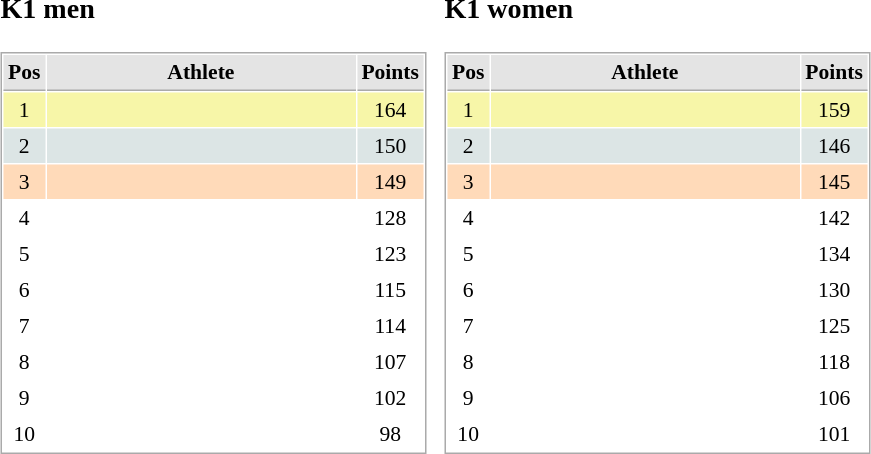<table border="0" cellspacing="10">
<tr>
<td><br><h3>K1 men</h3><table cellspacing="1" cellpadding="3" style="border:1px solid #AAAAAA;font-size:90%">
<tr bgcolor="#E4E4E4">
<th style="border-bottom:1px solid #AAAAAA" width=10>Pos</th>
<th style="border-bottom:1px solid #AAAAAA" width=200>Athlete</th>
<th style="border-bottom:1px solid #AAAAAA" width=20>Points</th>
</tr>
<tr align="center"  bgcolor="#F7F6A8">
<td>1</td>
<td align="left"></td>
<td>164</td>
</tr>
<tr align="center"  bgcolor="#DCE5E5">
<td>2</td>
<td align="left"></td>
<td>150</td>
</tr>
<tr align="center" bgcolor="#FFDAB9">
<td>3</td>
<td align="left"></td>
<td>149</td>
</tr>
<tr align="center">
<td>4</td>
<td align="left"></td>
<td>128</td>
</tr>
<tr align="center">
<td>5</td>
<td align="left"></td>
<td>123</td>
</tr>
<tr align="center">
<td>6</td>
<td align="left"></td>
<td>115</td>
</tr>
<tr align="center">
<td>7</td>
<td align="left"></td>
<td>114</td>
</tr>
<tr align="center">
<td>8</td>
<td align="left"></td>
<td>107</td>
</tr>
<tr align="center">
<td>9</td>
<td align="left"></td>
<td>102</td>
</tr>
<tr align="center">
<td>10</td>
<td align="left"></td>
<td>98</td>
</tr>
</table>
</td>
<td><br><h3>K1 women</h3><table cellspacing="1" cellpadding="3" style="border:1px solid #AAAAAA;font-size:90%">
<tr bgcolor="#E4E4E4">
<th style="border-bottom:1px solid #AAAAAA" width=10>Pos</th>
<th style="border-bottom:1px solid #AAAAAA" width=200>Athlete</th>
<th style="border-bottom:1px solid #AAAAAA" width=20>Points</th>
</tr>
<tr align="center"  bgcolor="#F7F6A8">
<td>1</td>
<td align="left"></td>
<td>159</td>
</tr>
<tr align="center"  bgcolor="#DCE5E5">
<td>2</td>
<td align="left"></td>
<td>146</td>
</tr>
<tr align="center" bgcolor="#FFDAB9">
<td>3</td>
<td align="left"></td>
<td>145</td>
</tr>
<tr align="center">
<td>4</td>
<td align="left"></td>
<td>142</td>
</tr>
<tr align="center">
<td>5</td>
<td align="left"></td>
<td>134</td>
</tr>
<tr align="center">
<td>6</td>
<td align="left"></td>
<td>130</td>
</tr>
<tr align="center">
<td>7</td>
<td align="left"></td>
<td>125</td>
</tr>
<tr align="center">
<td>8</td>
<td align="left"></td>
<td>118</td>
</tr>
<tr align="center">
<td>9</td>
<td align="left"></td>
<td>106</td>
</tr>
<tr align="center">
<td>10</td>
<td align="left"></td>
<td>101</td>
</tr>
</table>
</td>
</tr>
</table>
